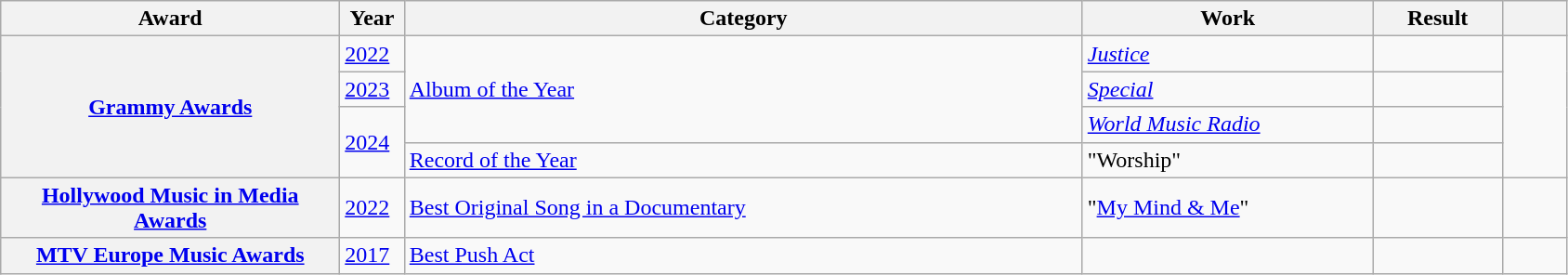<table class="wikitable sortable plainrowheaders" style="width:89%;">
<tr>
<th scope="col" style="width:21%;">Award</th>
<th scope="col" style="width:4%;">Year</th>
<th scope="col" style="width:42%;">Category</th>
<th scope="col" style="width:18%;">Work</th>
<th scope="col" style="width:8%;">Result</th>
<th scope="col" style="width:4%;" class="unsortable"></th>
</tr>
<tr>
<th scope="row" rowspan="4"><a href='#'>Grammy Awards</a></th>
<td><a href='#'>2022</a></td>
<td rowspan="3"><a href='#'>Album of the Year</a></td>
<td><em><a href='#'>Justice</a></em></td>
<td></td>
<td align="center" rowspan="4"></td>
</tr>
<tr>
<td><a href='#'>2023</a></td>
<td><em><a href='#'>Special</a></em></td>
<td></td>
</tr>
<tr>
<td rowspan="2"><a href='#'>2024</a></td>
<td><em><a href='#'>World Music Radio</a></em></td>
<td></td>
</tr>
<tr>
<td><a href='#'>Record of the Year</a></td>
<td>"Worship"</td>
<td></td>
</tr>
<tr>
<th scope="row"><a href='#'>Hollywood Music in Media Awards</a></th>
<td><a href='#'>2022</a></td>
<td><a href='#'>Best Original Song in a Documentary</a></td>
<td>"<a href='#'>My Mind & Me</a>"</td>
<td></td>
<td align="center"></td>
</tr>
<tr>
<th scope="row"><a href='#'>MTV Europe Music Awards</a></th>
<td><a href='#'>2017</a></td>
<td><a href='#'>Best Push Act</a></td>
<td></td>
<td></td>
<td align="center"></td>
</tr>
</table>
